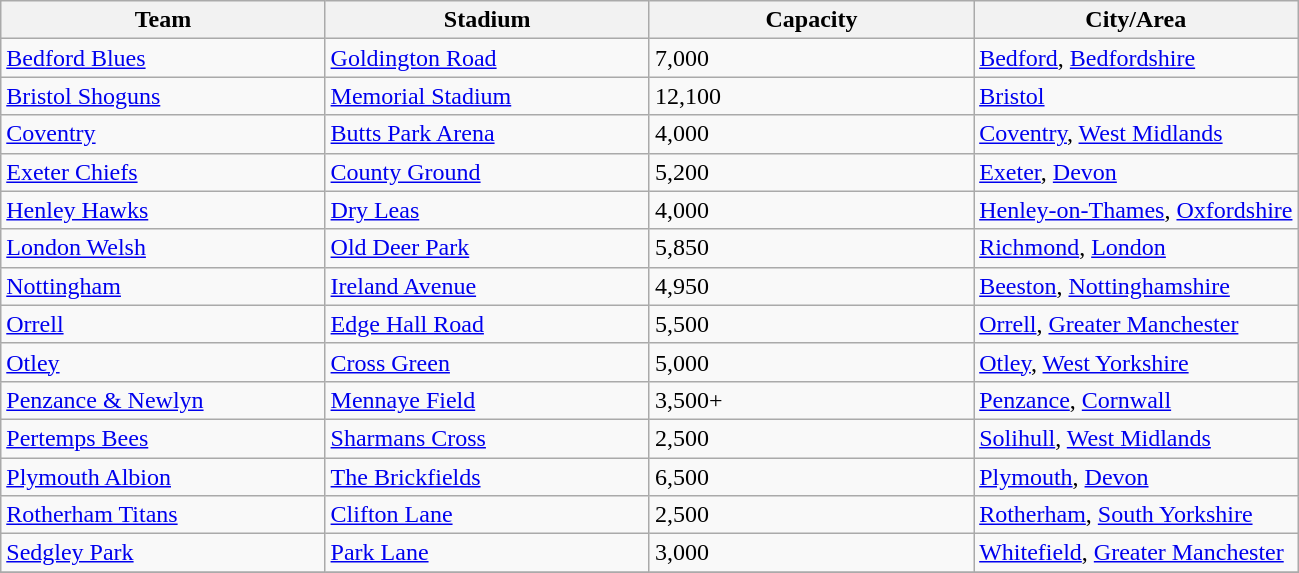<table class="wikitable sortable">
<tr>
<th width=25%>Team</th>
<th width=25%>Stadium</th>
<th width=25%>Capacity</th>
<th width=25%>City/Area</th>
</tr>
<tr>
<td><a href='#'>Bedford Blues</a></td>
<td><a href='#'>Goldington Road</a></td>
<td>7,000</td>
<td><a href='#'>Bedford</a>, <a href='#'>Bedfordshire</a></td>
</tr>
<tr>
<td><a href='#'>Bristol Shoguns</a></td>
<td><a href='#'>Memorial Stadium</a></td>
<td>12,100</td>
<td><a href='#'>Bristol</a></td>
</tr>
<tr>
<td><a href='#'>Coventry</a></td>
<td><a href='#'>Butts Park Arena</a></td>
<td>4,000</td>
<td><a href='#'>Coventry</a>, <a href='#'>West Midlands</a></td>
</tr>
<tr>
<td><a href='#'>Exeter Chiefs</a></td>
<td><a href='#'>County Ground</a></td>
<td>5,200</td>
<td><a href='#'>Exeter</a>, <a href='#'>Devon</a></td>
</tr>
<tr>
<td><a href='#'>Henley Hawks</a></td>
<td><a href='#'>Dry Leas</a></td>
<td>4,000</td>
<td><a href='#'>Henley-on-Thames</a>, <a href='#'>Oxfordshire</a></td>
</tr>
<tr>
<td><a href='#'>London Welsh</a></td>
<td><a href='#'>Old Deer Park</a></td>
<td>5,850</td>
<td><a href='#'>Richmond</a>, <a href='#'>London</a></td>
</tr>
<tr>
<td><a href='#'>Nottingham</a></td>
<td><a href='#'>Ireland Avenue</a></td>
<td>4,950</td>
<td><a href='#'>Beeston</a>, <a href='#'>Nottinghamshire</a></td>
</tr>
<tr>
<td><a href='#'>Orrell</a></td>
<td><a href='#'>Edge Hall Road</a></td>
<td>5,500</td>
<td><a href='#'>Orrell</a>, <a href='#'>Greater Manchester</a></td>
</tr>
<tr>
<td><a href='#'>Otley</a></td>
<td><a href='#'>Cross Green</a></td>
<td>5,000</td>
<td><a href='#'>Otley</a>, <a href='#'>West Yorkshire</a></td>
</tr>
<tr>
<td><a href='#'>Penzance & Newlyn</a></td>
<td><a href='#'>Mennaye Field</a></td>
<td>3,500+</td>
<td><a href='#'>Penzance</a>, <a href='#'>Cornwall</a></td>
</tr>
<tr>
<td><a href='#'>Pertemps Bees</a></td>
<td><a href='#'>Sharmans Cross</a></td>
<td>2,500</td>
<td><a href='#'>Solihull</a>, <a href='#'>West Midlands</a></td>
</tr>
<tr>
<td><a href='#'>Plymouth Albion</a></td>
<td><a href='#'>The Brickfields</a></td>
<td>6,500</td>
<td><a href='#'>Plymouth</a>, <a href='#'>Devon</a></td>
</tr>
<tr>
<td><a href='#'>Rotherham Titans</a></td>
<td><a href='#'>Clifton Lane</a></td>
<td>2,500</td>
<td><a href='#'>Rotherham</a>, <a href='#'>South Yorkshire</a></td>
</tr>
<tr>
<td><a href='#'>Sedgley Park</a></td>
<td><a href='#'>Park Lane</a></td>
<td>3,000</td>
<td><a href='#'>Whitefield</a>, <a href='#'>Greater Manchester</a></td>
</tr>
<tr>
</tr>
</table>
